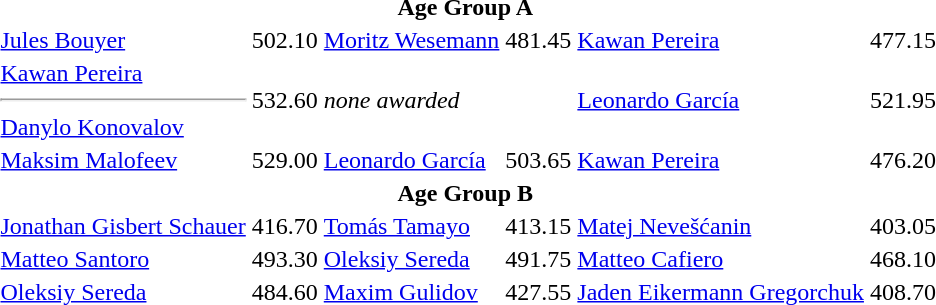<table>
<tr>
<th colspan=7>Age Group A</th>
</tr>
<tr>
<td></td>
<td><a href='#'>Jules Bouyer</a><br></td>
<td>502.10</td>
<td><a href='#'>Moritz Wesemann</a><br></td>
<td>481.45</td>
<td><a href='#'>Kawan Pereira</a><br></td>
<td>477.15</td>
</tr>
<tr>
<td></td>
<td><a href='#'>Kawan Pereira</a><br><hr><a href='#'>Danylo Konovalov</a><br></td>
<td>532.60</td>
<td colspan=2><em>none awarded</em></td>
<td><a href='#'>Leonardo García</a><br></td>
<td>521.95</td>
</tr>
<tr>
<td></td>
<td><a href='#'>Maksim Malofeev</a><br></td>
<td>529.00</td>
<td><a href='#'>Leonardo García</a><br></td>
<td>503.65</td>
<td><a href='#'>Kawan Pereira</a><br></td>
<td>476.20</td>
</tr>
<tr>
<th colspan=7>Age Group B</th>
</tr>
<tr>
<td></td>
<td><a href='#'>Jonathan Gisbert Schauer</a><br></td>
<td>416.70</td>
<td><a href='#'>Tomás Tamayo</a><br></td>
<td>413.15</td>
<td><a href='#'>Matej Nevešćanin</a><br></td>
<td>403.05</td>
</tr>
<tr>
<td></td>
<td><a href='#'>Matteo Santoro</a><br></td>
<td>493.30</td>
<td><a href='#'>Oleksiy Sereda</a><br></td>
<td>491.75</td>
<td><a href='#'>Matteo Cafiero</a><br></td>
<td>468.10</td>
</tr>
<tr>
<td></td>
<td><a href='#'>Oleksiy Sereda</a><br></td>
<td>484.60</td>
<td><a href='#'>Maxim Gulidov</a><br></td>
<td>427.55</td>
<td><a href='#'>Jaden Eikermann Gregorchuk</a><br></td>
<td>408.70</td>
</tr>
</table>
